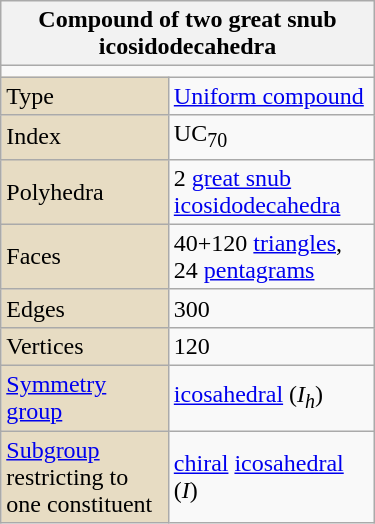<table class="wikitable" style="float:right; margin-left:8px; width:250px">
<tr>
<th bgcolor=#e7dcc3 colspan=2>Compound of two great snub icosidodecahedra</th>
</tr>
<tr>
<td align=center colspan=2></td>
</tr>
<tr>
<td bgcolor=#e7dcc3>Type</td>
<td><a href='#'>Uniform compound</a></td>
</tr>
<tr>
<td bgcolor=#e7dcc3>Index</td>
<td>UC<sub>70</sub></td>
</tr>
<tr>
<td bgcolor=#e7dcc3>Polyhedra</td>
<td>2 <a href='#'>great snub icosidodecahedra</a></td>
</tr>
<tr>
<td bgcolor=#e7dcc3>Faces</td>
<td>40+120 <a href='#'>triangles</a>, 24 <a href='#'>pentagrams</a></td>
</tr>
<tr>
<td bgcolor=#e7dcc3>Edges</td>
<td>300</td>
</tr>
<tr>
<td bgcolor=#e7dcc3>Vertices</td>
<td>120</td>
</tr>
<tr>
<td bgcolor=#e7dcc3><a href='#'>Symmetry group</a></td>
<td><a href='#'>icosahedral</a> (<em>I<sub>h</sub></em>)</td>
</tr>
<tr>
<td bgcolor=#e7dcc3><a href='#'>Subgroup</a> restricting to one constituent</td>
<td><a href='#'>chiral</a> <a href='#'>icosahedral</a> (<em>I</em>)</td>
</tr>
</table>
